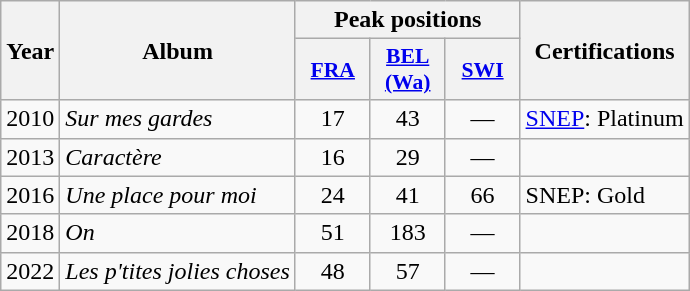<table class="wikitable">
<tr>
<th align="center" rowspan="2" width="10">Year</th>
<th align="center" rowspan="2">Album</th>
<th colspan="3" align="center" width="30">Peak positions</th>
<th align="center" rowspan="2">Certifications<br></th>
</tr>
<tr>
<th scope="col" style="width:3em;font-size:90%;"><a href='#'>FRA</a><br></th>
<th scope="col" style="width:3em;font-size:90%;"><a href='#'>BEL<br>(Wa)</a><br></th>
<th scope="col" style="width:3em;font-size:90%;"><a href='#'>SWI</a></th>
</tr>
<tr>
<td align="center">2010</td>
<td><em>Sur mes gardes</em></td>
<td align="center">17</td>
<td align="center">43</td>
<td align="center">—</td>
<td><a href='#'>SNEP</a>: Platinum</td>
</tr>
<tr>
<td align="center">2013</td>
<td><em>Caractère</em></td>
<td align="center">16</td>
<td align="center">29</td>
<td align="center">—</td>
<td align="center"></td>
</tr>
<tr>
<td>2016</td>
<td><em>Une place pour moi</em></td>
<td align="center">24</td>
<td align="center">41</td>
<td align="center">66</td>
<td>SNEP: Gold</td>
</tr>
<tr>
<td>2018</td>
<td><em>On</em></td>
<td align="center">51</td>
<td align="center">183</td>
<td align="center">—</td>
<td></td>
</tr>
<tr>
<td>2022</td>
<td><em>Les p'tites jolies choses</em></td>
<td align="center">48</td>
<td align="center">57</td>
<td align="center">—</td>
<td></td>
</tr>
</table>
